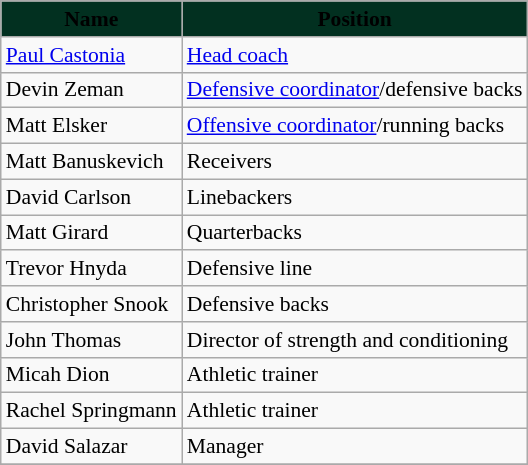<table class="wikitable" style="font-size:90%;">
<tr>
<th style="background:#023020;"><span>Name</span></th>
<th style="background:#023020;"><span>Position</span></th>
</tr>
<tr>
<td><a href='#'>Paul Castonia</a></td>
<td><a href='#'>Head coach</a></td>
</tr>
<tr>
<td>Devin Zeman</td>
<td><a href='#'>Defensive coordinator</a>/defensive backs</td>
</tr>
<tr>
<td>Matt Elsker</td>
<td><a href='#'>Offensive coordinator</a>/running backs</td>
</tr>
<tr>
<td>Matt Banuskevich</td>
<td>Receivers</td>
</tr>
<tr>
<td>David Carlson</td>
<td>Linebackers</td>
</tr>
<tr>
<td>Matt Girard</td>
<td>Quarterbacks</td>
</tr>
<tr>
<td>Trevor Hnyda</td>
<td>Defensive line</td>
</tr>
<tr>
<td>Christopher Snook</td>
<td>Defensive backs</td>
</tr>
<tr>
<td>John Thomas</td>
<td>Director of strength and conditioning</td>
</tr>
<tr>
<td>Micah Dion</td>
<td>Athletic trainer</td>
</tr>
<tr>
<td>Rachel Springmann</td>
<td>Athletic trainer</td>
</tr>
<tr>
<td>David Salazar</td>
<td>Manager</td>
</tr>
<tr>
</tr>
</table>
